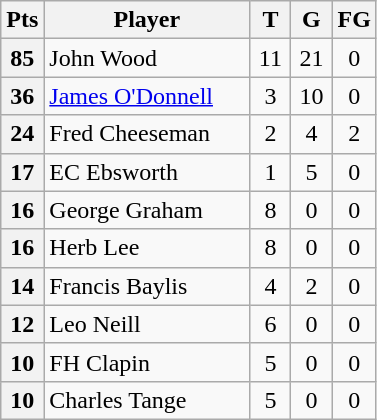<table class="wikitable" style="text-align:center;">
<tr>
<th width="20">Pts</th>
<th width="130">Player</th>
<th width="20">T</th>
<th width="20">G</th>
<th width="20">FG</th>
</tr>
<tr>
<th>85</th>
<td style="text-align:left;"> John Wood</td>
<td>11</td>
<td>21</td>
<td>0</td>
</tr>
<tr>
<th>36</th>
<td style="text-align:left;"> <a href='#'>James O'Donnell</a></td>
<td>3</td>
<td>10</td>
<td>0</td>
</tr>
<tr>
<th>24</th>
<td style="text-align:left;"> Fred Cheeseman</td>
<td>2</td>
<td>4</td>
<td>2</td>
</tr>
<tr>
<th>17</th>
<td style="text-align:left;"> EC Ebsworth</td>
<td>1</td>
<td>5</td>
<td>0</td>
</tr>
<tr>
<th>16</th>
<td style="text-align:left;"> George Graham</td>
<td>8</td>
<td>0</td>
<td>0</td>
</tr>
<tr>
<th>16</th>
<td style="text-align:left;"> Herb Lee</td>
<td>8</td>
<td>0</td>
<td>0</td>
</tr>
<tr>
<th>14</th>
<td style="text-align:left;"> Francis Baylis</td>
<td>4</td>
<td>2</td>
<td>0</td>
</tr>
<tr>
<th>12</th>
<td style="text-align:left;"> Leo Neill</td>
<td>6</td>
<td>0</td>
<td>0</td>
</tr>
<tr>
<th>10</th>
<td style="text-align:left;"> FH Clapin</td>
<td>5</td>
<td>0</td>
<td>0</td>
</tr>
<tr>
<th>10</th>
<td style="text-align:left;"> Charles Tange</td>
<td>5</td>
<td>0</td>
<td>0</td>
</tr>
</table>
